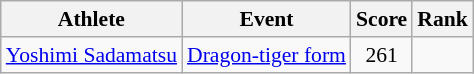<table class="wikitable" style="font-size:90%">
<tr>
<th>Athlete</th>
<th>Event</th>
<th>Score</th>
<th>Rank</th>
</tr>
<tr align=center>
<td align=left><a href='#'>Yoshimi Sadamatsu</a></td>
<td><a href='#'>Dragon-tiger form</a></td>
<td>261</td>
<td></td>
</tr>
</table>
